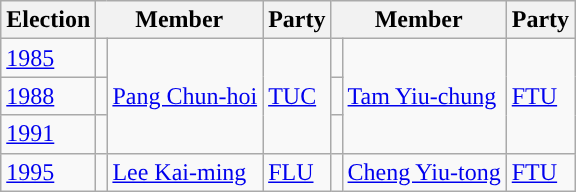<table class="wikitable">
<tr>
<th>Election</th>
<th colspan=2>Member</th>
<th>Party</th>
<th colspan="2">Member</th>
<th>Party</th>
</tr>
<tr>
<td><a href='#'>1985</a></td>
<td style="background-color: "></td>
<td rowspan=3><a href='#'>Pang Chun-hoi</a></td>
<td rowspan=3><a href='#'>TUC</a></td>
<td style="background-color: "></td>
<td rowspan=3><a href='#'>Tam Yiu-chung</a></td>
<td rowspan=3><a href='#'>FTU</a></td>
</tr>
<tr>
<td><a href='#'>1988</a></td>
<td style="background-color: "></td>
<td style="background-color: "></td>
</tr>
<tr>
<td><a href='#'>1991</a></td>
<td style="background-color: "></td>
<td style="background-color: "></td>
</tr>
<tr>
<td><a href='#'>1995</a></td>
<td style="background-color: "></td>
<td><a href='#'>Lee Kai-ming</a></td>
<td><a href='#'>FLU</a></td>
<td style="background-color: "></td>
<td><a href='#'>Cheng Yiu-tong</a></td>
<td><a href='#'>FTU</a></td>
</tr>
</table>
